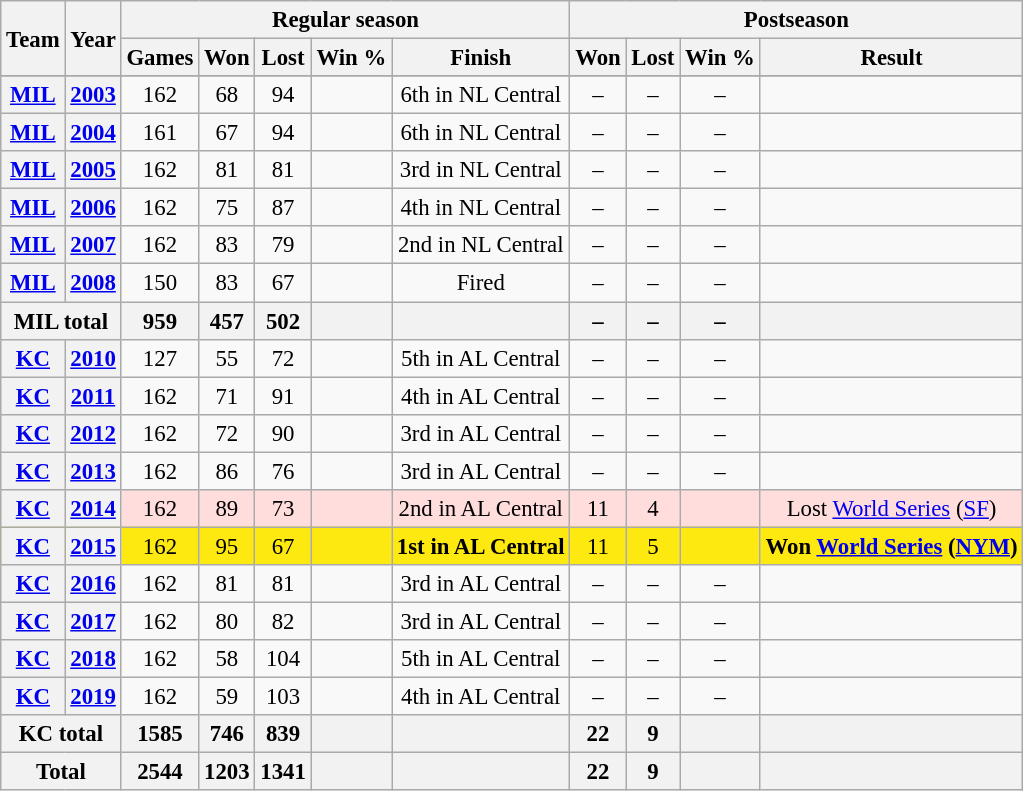<table class="wikitable" style="font-size: 95%; text-align:center;">
<tr>
<th rowspan="2">Team</th>
<th rowspan="2">Year</th>
<th colspan="5">Regular season</th>
<th colspan="4">Postseason</th>
</tr>
<tr>
<th>Games</th>
<th>Won</th>
<th>Lost</th>
<th>Win %</th>
<th>Finish</th>
<th>Won</th>
<th>Lost</th>
<th>Win %</th>
<th>Result</th>
</tr>
<tr>
</tr>
<tr>
<th><a href='#'>MIL</a></th>
<th><a href='#'>2003</a></th>
<td>162</td>
<td>68</td>
<td>94</td>
<td></td>
<td>6th in NL Central</td>
<td>–</td>
<td>–</td>
<td>–</td>
<td></td>
</tr>
<tr>
<th><a href='#'>MIL</a></th>
<th><a href='#'>2004</a></th>
<td>161</td>
<td>67</td>
<td>94</td>
<td></td>
<td>6th in NL Central</td>
<td>–</td>
<td>–</td>
<td>–</td>
<td></td>
</tr>
<tr>
<th><a href='#'>MIL</a></th>
<th><a href='#'>2005</a></th>
<td>162</td>
<td>81</td>
<td>81</td>
<td></td>
<td>3rd in NL Central</td>
<td>–</td>
<td>–</td>
<td>–</td>
<td></td>
</tr>
<tr>
<th><a href='#'>MIL</a></th>
<th><a href='#'>2006</a></th>
<td>162</td>
<td>75</td>
<td>87</td>
<td></td>
<td>4th in NL Central</td>
<td>–</td>
<td>–</td>
<td>–</td>
<td></td>
</tr>
<tr>
<th><a href='#'>MIL</a></th>
<th><a href='#'>2007</a></th>
<td>162</td>
<td>83</td>
<td>79</td>
<td></td>
<td>2nd in NL Central</td>
<td>–</td>
<td>–</td>
<td>–</td>
<td></td>
</tr>
<tr>
<th><a href='#'>MIL</a></th>
<th><a href='#'>2008</a></th>
<td>150</td>
<td>83</td>
<td>67</td>
<td></td>
<td>Fired</td>
<td>–</td>
<td>–</td>
<td>–</td>
<td></td>
</tr>
<tr>
<th colspan="2">MIL total</th>
<th>959</th>
<th>457</th>
<th>502</th>
<th></th>
<th></th>
<th>–</th>
<th>–</th>
<th>–</th>
<th></th>
</tr>
<tr>
<th><a href='#'>KC</a></th>
<th><a href='#'>2010</a></th>
<td>127</td>
<td>55</td>
<td>72</td>
<td></td>
<td>5th in AL Central</td>
<td>–</td>
<td>–</td>
<td>–</td>
<td></td>
</tr>
<tr>
<th><a href='#'>KC</a></th>
<th><a href='#'>2011</a></th>
<td>162</td>
<td>71</td>
<td>91</td>
<td></td>
<td>4th in AL Central</td>
<td>–</td>
<td>–</td>
<td>–</td>
<td></td>
</tr>
<tr>
<th><a href='#'>KC</a></th>
<th><a href='#'>2012</a></th>
<td>162</td>
<td>72</td>
<td>90</td>
<td></td>
<td>3rd in AL Central</td>
<td>–</td>
<td>–</td>
<td>–</td>
<td></td>
</tr>
<tr>
<th><a href='#'>KC</a></th>
<th><a href='#'>2013</a></th>
<td>162</td>
<td>86</td>
<td>76</td>
<td></td>
<td>3rd in AL Central</td>
<td>–</td>
<td>–</td>
<td>–</td>
<td></td>
</tr>
<tr ! style="background:#fdd;">
<th><a href='#'>KC</a></th>
<th><a href='#'>2014</a></th>
<td>162</td>
<td>89</td>
<td>73</td>
<td></td>
<td>2nd in AL Central</td>
<td>11</td>
<td>4</td>
<td></td>
<td>Lost <a href='#'>World Series</a> (<a href='#'>SF</a>)</td>
</tr>
<tr ! style="background:#FDE910;">
<th><a href='#'>KC</a></th>
<th><a href='#'>2015</a></th>
<td>162</td>
<td>95</td>
<td>67</td>
<td></td>
<td><strong>1st in AL Central</strong></td>
<td>11</td>
<td>5</td>
<td></td>
<td><strong>Won <a href='#'>World Series</a> (<a href='#'>NYM</a>)</strong></td>
</tr>
<tr>
<th><a href='#'>KC</a></th>
<th><a href='#'>2016</a></th>
<td>162</td>
<td>81</td>
<td>81</td>
<td></td>
<td>3rd in AL Central</td>
<td>–</td>
<td>–</td>
<td>–</td>
<td></td>
</tr>
<tr>
<th><a href='#'>KC</a></th>
<th><a href='#'>2017</a></th>
<td>162</td>
<td>80</td>
<td>82</td>
<td></td>
<td>3rd in AL Central</td>
<td>–</td>
<td>–</td>
<td>–</td>
<td></td>
</tr>
<tr>
<th><a href='#'>KC</a></th>
<th><a href='#'>2018</a></th>
<td>162</td>
<td>58</td>
<td>104</td>
<td></td>
<td>5th in AL Central</td>
<td>–</td>
<td>–</td>
<td>–</td>
<td></td>
</tr>
<tr>
<th><a href='#'>KC</a></th>
<th><a href='#'>2019</a></th>
<td>162</td>
<td>59</td>
<td>103</td>
<td></td>
<td>4th in AL Central</td>
<td>–</td>
<td>–</td>
<td>–</td>
<td></td>
</tr>
<tr>
<th colspan="2">KC total</th>
<th>1585</th>
<th>746</th>
<th>839</th>
<th></th>
<th></th>
<th>22</th>
<th>9</th>
<th></th>
<th></th>
</tr>
<tr>
<th colspan="2">Total </th>
<th>2544</th>
<th>1203</th>
<th>1341</th>
<th></th>
<th></th>
<th>22</th>
<th>9</th>
<th></th>
<th></th>
</tr>
</table>
